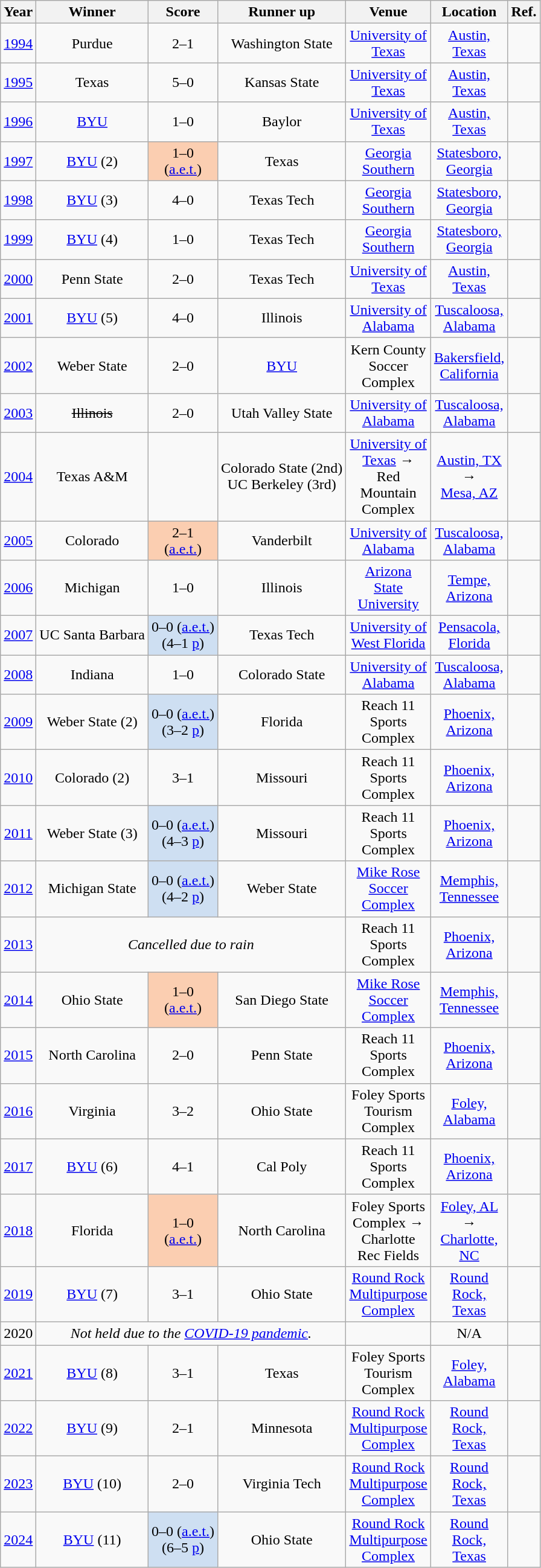<table class="wikitable plainrowheaders sortable" style="text-align:center">
<tr>
<th>Year</th>
<th>Winner</th>
<th>Score</th>
<th>Runner up</th>
<th style="width: 2px;">Venue</th>
<th style="width: 70px;">Location</th>
<th class="unsortable">Ref.</th>
</tr>
<tr>
<td><a href='#'>1994</a></td>
<td>Purdue</td>
<td>2–1</td>
<td>Washington State</td>
<td><a href='#'>University of Texas</a></td>
<td><a href='#'>Austin,<br>Texas</a></td>
<td></td>
</tr>
<tr>
<td><a href='#'>1995</a></td>
<td>Texas</td>
<td>5–0</td>
<td>Kansas State</td>
<td><a href='#'>University of Texas</a></td>
<td><a href='#'>Austin,<br>Texas</a></td>
<td></td>
</tr>
<tr>
<td><a href='#'>1996</a></td>
<td><a href='#'>BYU</a></td>
<td>1–0</td>
<td>Baylor</td>
<td><a href='#'>University of Texas</a></td>
<td><a href='#'>Austin,<br>Texas</a></td>
<td></td>
</tr>
<tr>
<td><a href='#'>1997</a></td>
<td><a href='#'>BYU</a> (2)</td>
<td bgcolor=FBCEB1>1–0<br>(<a href='#'>a.e.t.</a>)</td>
<td>Texas</td>
<td><a href='#'>Georgia Southern</a></td>
<td><a href='#'>Statesboro,<br>Georgia</a></td>
<td></td>
</tr>
<tr>
<td><a href='#'>1998</a></td>
<td><a href='#'>BYU</a> (3)</td>
<td>4–0</td>
<td>Texas Tech</td>
<td><a href='#'>Georgia Southern</a></td>
<td><a href='#'>Statesboro,<br>Georgia</a></td>
<td></td>
</tr>
<tr>
<td><a href='#'>1999</a></td>
<td><a href='#'>BYU</a> (4)</td>
<td>1–0</td>
<td>Texas Tech</td>
<td><a href='#'>Georgia Southern</a></td>
<td><a href='#'>Statesboro,<br>Georgia</a></td>
<td></td>
</tr>
<tr>
<td><a href='#'>2000</a></td>
<td>Penn State</td>
<td>2–0</td>
<td>Texas Tech</td>
<td><a href='#'>University of Texas</a></td>
<td><a href='#'>Austin,<br>Texas</a></td>
<td></td>
</tr>
<tr>
<td><a href='#'>2001</a></td>
<td><a href='#'>BYU</a> (5)</td>
<td>4–0</td>
<td>Illinois</td>
<td><a href='#'>University of Alabama</a></td>
<td><a href='#'>Tuscaloosa,<br>Alabama</a></td>
<td></td>
</tr>
<tr>
<td><a href='#'>2002</a></td>
<td>Weber State</td>
<td>2–0</td>
<td><a href='#'>BYU</a></td>
<td>Kern County Soccer Complex</td>
<td><a href='#'>Bakersfield,<br>California</a></td>
<td></td>
</tr>
<tr>
<td><a href='#'>2003</a></td>
<td><s>Illinois</s></td>
<td>2–0</td>
<td>Utah Valley State</td>
<td><a href='#'>University of Alabama</a></td>
<td><a href='#'>Tuscaloosa,<br>Alabama</a></td>
<td></td>
</tr>
<tr>
<td><a href='#'>2004</a></td>
<td>Texas A&M</td>
<td></td>
<td>Colorado State (2nd)<br>UC Berkeley (3rd)</td>
<td><a href='#'>University of Texas</a> →  Red Mountain Complex</td>
<td><a href='#'>Austin, TX</a> →<br> <a href='#'>Mesa, AZ</a></td>
<td></td>
</tr>
<tr>
<td><a href='#'>2005</a></td>
<td>Colorado</td>
<td bgcolor=FBCEB1>2–1<br>(<a href='#'>a.e.t.</a>)</td>
<td>Vanderbilt</td>
<td><a href='#'>University of Alabama</a></td>
<td><a href='#'>Tuscaloosa,<br>Alabama</a></td>
<td></td>
</tr>
<tr>
<td><a href='#'>2006</a></td>
<td>Michigan</td>
<td>1–0</td>
<td>Illinois</td>
<td><a href='#'>Arizona State University</a></td>
<td><a href='#'>Tempe,<br>Arizona</a></td>
<td></td>
</tr>
<tr>
<td><a href='#'>2007</a></td>
<td>UC Santa Barbara</td>
<td bgcolor=cedff2>0–0 (<a href='#'>a.e.t.</a>)<br>(4–1 <a href='#'>p</a>)</td>
<td>Texas Tech</td>
<td><a href='#'>University of West Florida</a></td>
<td><a href='#'>Pensacola,<br>Florida</a></td>
<td></td>
</tr>
<tr>
<td><a href='#'>2008</a></td>
<td>Indiana</td>
<td>1–0</td>
<td>Colorado State</td>
<td><a href='#'>University of Alabama</a></td>
<td><a href='#'>Tuscaloosa,<br>Alabama</a></td>
<td></td>
</tr>
<tr>
<td><a href='#'>2009</a></td>
<td>Weber State (2)</td>
<td bgcolor=cedff2>0–0 (<a href='#'>a.e.t.</a>)<br>(3–2 <a href='#'>p</a>)</td>
<td>Florida</td>
<td>Reach 11 Sports Complex</td>
<td><a href='#'>Phoenix,<br>Arizona</a></td>
<td></td>
</tr>
<tr>
<td><a href='#'>2010</a></td>
<td>Colorado (2)</td>
<td>3–1</td>
<td>Missouri</td>
<td>Reach 11 Sports Complex</td>
<td><a href='#'>Phoenix,<br>Arizona</a></td>
<td></td>
</tr>
<tr>
<td><a href='#'>2011</a></td>
<td>Weber State (3)</td>
<td bgcolor=cedff2>0–0 (<a href='#'>a.e.t.</a>)<br>(4–3 <a href='#'>p</a>)</td>
<td>Missouri</td>
<td>Reach 11 Sports Complex</td>
<td><a href='#'>Phoenix,<br>Arizona</a></td>
<td></td>
</tr>
<tr>
<td><a href='#'>2012</a></td>
<td>Michigan State</td>
<td bgcolor=cedff2>0–0 (<a href='#'>a.e.t.</a>)<br>(4–2 <a href='#'>p</a>)</td>
<td>Weber State</td>
<td><a href='#'>Mike Rose Soccer Complex</a></td>
<td><a href='#'>Memphis,<br>Tennessee</a></td>
<td></td>
</tr>
<tr>
<td><a href='#'>2013</a></td>
<td colspan="3"><em>Cancelled due to rain</em></td>
<td>Reach 11 Sports Complex</td>
<td><a href='#'>Phoenix,<br>Arizona</a></td>
<td></td>
</tr>
<tr>
<td><a href='#'>2014</a></td>
<td>Ohio State</td>
<td bgcolor=FBCEB1>1–0<br>(<a href='#'>a.e.t.</a>)</td>
<td>San Diego State</td>
<td><a href='#'>Mike Rose Soccer Complex</a></td>
<td><a href='#'>Memphis,<br>Tennessee</a></td>
<td></td>
</tr>
<tr>
<td><a href='#'>2015</a></td>
<td>North Carolina</td>
<td>2–0</td>
<td>Penn State</td>
<td>Reach 11 Sports Complex</td>
<td><a href='#'>Phoenix,<br>Arizona</a></td>
<td></td>
</tr>
<tr>
<td><a href='#'>2016</a></td>
<td>Virginia</td>
<td>3–2</td>
<td>Ohio State</td>
<td>Foley Sports Tourism Complex</td>
<td><a href='#'>Foley,<br>Alabama</a></td>
<td></td>
</tr>
<tr>
<td><a href='#'>2017</a></td>
<td><a href='#'>BYU</a> (6)</td>
<td>4–1</td>
<td>Cal Poly</td>
<td>Reach 11 Sports Complex</td>
<td><a href='#'>Phoenix,<br>Arizona</a></td>
<td></td>
</tr>
<tr>
<td><a href='#'>2018</a></td>
<td>Florida</td>
<td bgcolor=FBCEB1>1–0<br>(<a href='#'>a.e.t.</a>)</td>
<td>North Carolina</td>
<td>Foley Sports Complex → Charlotte Rec Fields</td>
<td><a href='#'>Foley, AL</a> →<br><a href='#'>Charlotte, NC</a></td>
<td></td>
</tr>
<tr>
<td><a href='#'>2019</a></td>
<td><a href='#'>BYU</a> (7)</td>
<td>3–1</td>
<td>Ohio State</td>
<td><a href='#'>Round Rock Multipurpose Complex</a></td>
<td><a href='#'>Round Rock,<br>Texas</a></td>
<td></td>
</tr>
<tr>
<td>2020</td>
<td colspan="3"><em>Not held due to the <a href='#'>COVID-19 pandemic</a>.</em></td>
<td></td>
<td>N/A</td>
<td></td>
</tr>
<tr>
<td><a href='#'>2021</a></td>
<td><a href='#'>BYU</a> (8)</td>
<td>3–1</td>
<td>Texas</td>
<td>Foley Sports Tourism Complex</td>
<td><a href='#'>Foley,<br>Alabama</a></td>
<td></td>
</tr>
<tr>
<td><a href='#'>2022</a></td>
<td><a href='#'>BYU</a> (9)</td>
<td>2–1</td>
<td>Minnesota</td>
<td><a href='#'>Round Rock Multipurpose Complex</a></td>
<td><a href='#'>Round Rock, Texas</a></td>
<td></td>
</tr>
<tr>
<td><a href='#'>2023</a></td>
<td><a href='#'>BYU</a> (10)</td>
<td>2–0</td>
<td>Virginia Tech</td>
<td><a href='#'>Round Rock Multipurpose Complex</a></td>
<td><a href='#'>Round Rock, Texas</a></td>
<td></td>
</tr>
<tr>
<td><a href='#'>2024</a></td>
<td><a href='#'>BYU</a> (11)</td>
<td bgcolor=cedff2>0–0 (<a href='#'>a.e.t.</a>)<br>(6–5 <a href='#'>p</a>)</td>
<td>Ohio State</td>
<td><a href='#'>Round Rock Multipurpose Complex</a></td>
<td><a href='#'>Round Rock, Texas</a></td>
<td></td>
</tr>
</table>
